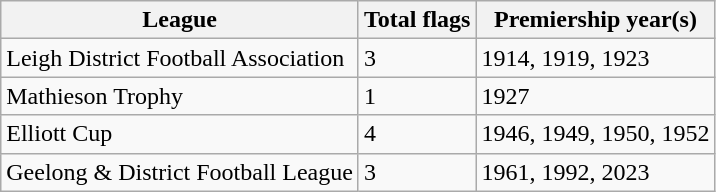<table class="wikitable">
<tr>
<th>League</th>
<th>Total flags</th>
<th>Premiership year(s)</th>
</tr>
<tr>
<td>Leigh District Football Association</td>
<td>3</td>
<td>1914, 1919, 1923</td>
</tr>
<tr>
<td>Mathieson Trophy</td>
<td>1</td>
<td>1927</td>
</tr>
<tr>
<td>Elliott Cup</td>
<td>4</td>
<td>1946, 1949, 1950, 1952</td>
</tr>
<tr>
<td>Geelong & District Football League</td>
<td>3</td>
<td>1961, 1992, 2023</td>
</tr>
</table>
